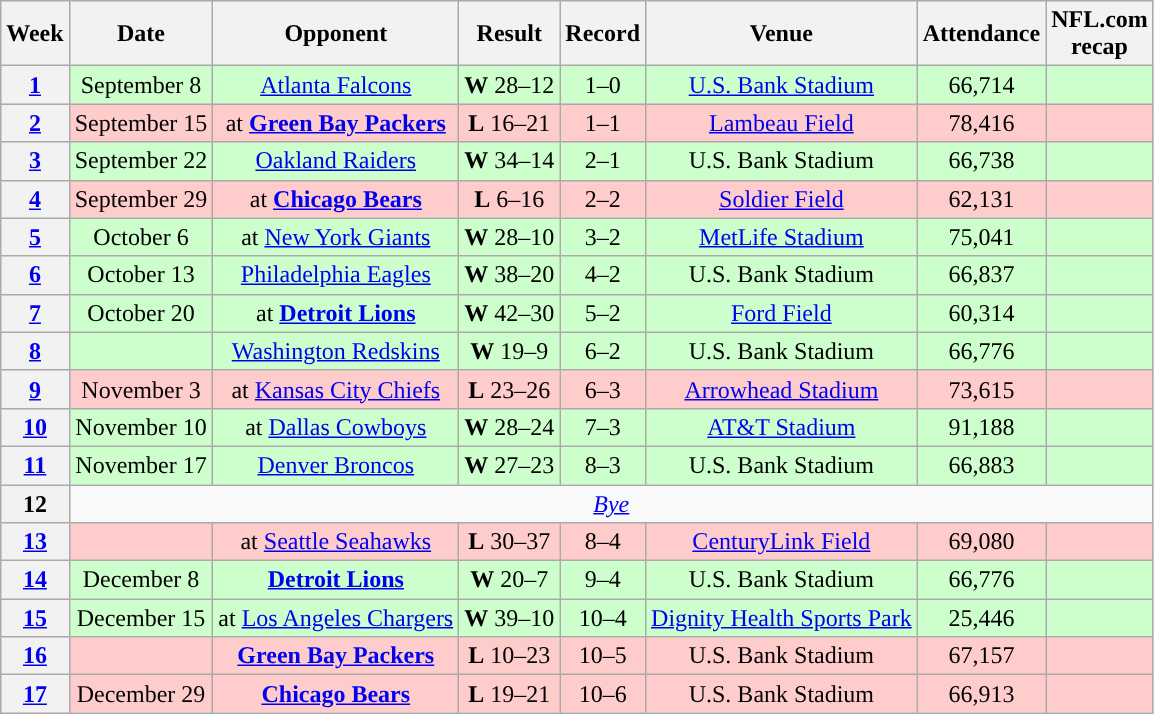<table class="wikitable" style="text-align:center">
<tr>
<th>Week</th>
<th>Date</th>
<th>Opponent</th>
<th>Result</th>
<th>Record</th>
<th>Venue</th>
<th>Attendance</th>
<th>NFL.com<br>recap</th>
</tr>
<tr style="background:#cfc">
<th><a href='#'>1</a></th>
<td>September 8</td>
<td><a href='#'>Atlanta Falcons</a></td>
<td><strong>W</strong> 28–12</td>
<td>1–0</td>
<td><a href='#'>U.S. Bank Stadium</a></td>
<td>66,714</td>
<td></td>
</tr>
<tr style="background:#fcc">
<th><a href='#'>2</a></th>
<td>September 15</td>
<td>at <strong><a href='#'>Green Bay Packers</a></strong></td>
<td><strong>L</strong> 16–21</td>
<td>1–1</td>
<td><a href='#'>Lambeau Field</a></td>
<td>78,416</td>
<td></td>
</tr>
<tr style="background:#cfc">
<th><a href='#'>3</a></th>
<td>September 22</td>
<td><a href='#'>Oakland Raiders</a></td>
<td><strong>W</strong> 34–14</td>
<td>2–1</td>
<td>U.S. Bank Stadium</td>
<td>66,738</td>
<td></td>
</tr>
<tr style="background:#fcc">
<th><a href='#'>4</a></th>
<td>September 29</td>
<td>at <strong><a href='#'>Chicago Bears</a></strong></td>
<td><strong>L</strong> 6–16</td>
<td>2–2</td>
<td><a href='#'>Soldier Field</a></td>
<td>62,131</td>
<td></td>
</tr>
<tr style="background:#cfc">
<th><a href='#'>5</a></th>
<td>October 6</td>
<td>at <a href='#'>New York Giants</a></td>
<td><strong>W</strong> 28–10</td>
<td>3–2</td>
<td><a href='#'>MetLife Stadium</a></td>
<td>75,041</td>
<td></td>
</tr>
<tr style="background:#cfc">
<th><a href='#'>6</a></th>
<td>October 13</td>
<td><a href='#'>Philadelphia Eagles</a></td>
<td><strong>W</strong> 38–20</td>
<td>4–2</td>
<td>U.S. Bank Stadium</td>
<td>66,837</td>
<td></td>
</tr>
<tr style="background:#cfc">
<th><a href='#'>7</a></th>
<td>October 20</td>
<td>at <strong><a href='#'>Detroit Lions</a></strong></td>
<td><strong>W</strong> 42–30</td>
<td>5–2</td>
<td><a href='#'>Ford Field</a></td>
<td>60,314</td>
<td></td>
</tr>
<tr style="background:#cfc">
<th><a href='#'>8</a></th>
<td></td>
<td><a href='#'>Washington Redskins</a></td>
<td><strong>W</strong> 19–9</td>
<td>6–2</td>
<td>U.S. Bank Stadium</td>
<td>66,776</td>
<td></td>
</tr>
<tr style="background:#fcc">
<th><a href='#'>9</a></th>
<td>November 3</td>
<td>at <a href='#'>Kansas City Chiefs</a></td>
<td><strong>L</strong> 23–26</td>
<td>6–3</td>
<td><a href='#'>Arrowhead Stadium</a></td>
<td>73,615</td>
<td></td>
</tr>
<tr style="background:#cfc">
<th><a href='#'>10</a></th>
<td>November 10</td>
<td>at <a href='#'>Dallas Cowboys</a></td>
<td><strong>W</strong> 28–24</td>
<td>7–3</td>
<td><a href='#'>AT&T Stadium</a></td>
<td>91,188</td>
<td></td>
</tr>
<tr style="background:#cfc">
<th><a href='#'>11</a></th>
<td>November 17</td>
<td><a href='#'>Denver Broncos</a></td>
<td><strong>W</strong> 27–23</td>
<td>8–3</td>
<td>U.S. Bank Stadium</td>
<td>66,883</td>
<td></td>
</tr>
<tr>
<th>12</th>
<td colspan="7"><em><a href='#'>Bye</a></em></td>
</tr>
<tr style="background:#fcc">
<th><a href='#'>13</a></th>
<td></td>
<td>at <a href='#'>Seattle Seahawks</a></td>
<td><strong>L</strong> 30–37</td>
<td>8–4</td>
<td><a href='#'>CenturyLink Field</a></td>
<td>69,080</td>
<td></td>
</tr>
<tr style="background:#cfc">
<th><a href='#'>14</a></th>
<td>December 8</td>
<td><strong><a href='#'>Detroit Lions</a></strong></td>
<td><strong>W</strong> 20–7</td>
<td>9–4</td>
<td>U.S. Bank Stadium</td>
<td>66,776</td>
<td></td>
</tr>
<tr style="background:#cfc">
<th><a href='#'>15</a></th>
<td>December 15</td>
<td>at <a href='#'>Los Angeles Chargers</a></td>
<td><strong>W</strong> 39–10</td>
<td>10–4</td>
<td><a href='#'>Dignity Health Sports Park</a></td>
<td>25,446</td>
<td></td>
</tr>
<tr style="background:#fcc">
<th><a href='#'>16</a></th>
<td></td>
<td><strong><a href='#'>Green Bay Packers</a></strong></td>
<td><strong>L</strong> 10–23</td>
<td>10–5</td>
<td>U.S. Bank Stadium</td>
<td>67,157</td>
<td></td>
</tr>
<tr style="background:#fcc">
<th><a href='#'>17</a></th>
<td>December 29</td>
<td><strong><a href='#'>Chicago Bears</a></strong></td>
<td><strong>L</strong> 19–21</td>
<td>10–6</td>
<td>U.S. Bank Stadium</td>
<td>66,913</td>
<td></td>
</tr>
</table>
